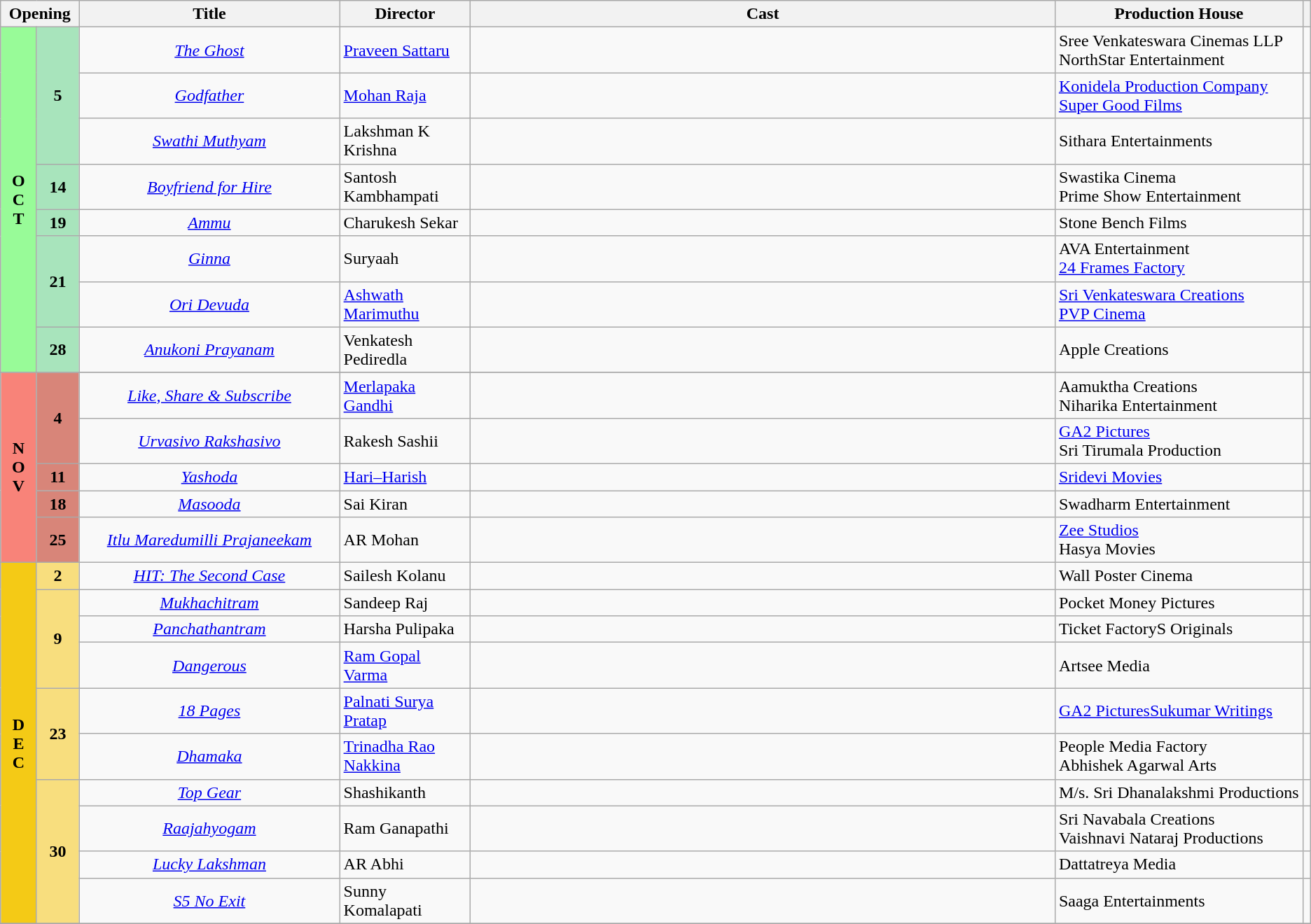<table class="wikitable sortable">
<tr>
<th colspan="2" style="width:6%;"><strong>Opening</strong></th>
<th style="width:20%;"><strong>Title</strong></th>
<th style="width:10%;"><strong>Director</strong></th>
<th style="width:45%;"><strong>Cast</strong></th>
<th style="width:30%;"><strong>Production House</strong></th>
<th style="width:1%;" class="unsortable"></th>
</tr>
<tr October!>
<td rowspan="8" style="text-align:center; background:#98fb98; textcolor:#000;"><strong>O<br>C<br>T</strong></td>
<td rowspan="3" style="text-align:center; background:#a8e4bc;"><strong>5</strong></td>
<td style="text-align:center;"><a href='#'><em>The Ghost</em></a></td>
<td><a href='#'>Praveen Sattaru</a></td>
<td></td>
<td>Sree Venkateswara Cinemas LLP<br>NorthStar Entertainment</td>
<td></td>
</tr>
<tr>
<td style="text-align:center;"><em><a href='#'>Godfather</a></em></td>
<td><a href='#'>Mohan Raja</a></td>
<td></td>
<td><a href='#'>Konidela Production Company</a><br><a href='#'>Super Good Films</a></td>
<td></td>
</tr>
<tr>
<td style="text-align:center;"><em><a href='#'>Swathi Muthyam</a></em></td>
<td>Lakshman K Krishna</td>
<td></td>
<td>Sithara Entertainments</td>
<td></td>
</tr>
<tr>
<td rowspan="1" style="text-align:center; background:#a8e4bc;"><strong>14</strong></td>
<td style="text-align:center;"><em><a href='#'>Boyfriend for Hire</a></em></td>
<td>Santosh Kambhampati</td>
<td></td>
<td>Swastika Cinema<br>Prime Show Entertainment</td>
<td></td>
</tr>
<tr>
<td rowspan="1" style="text-align:center; background:#a8e4bc;"><strong>19</strong></td>
<td style="text-align:center;"><em><a href='#'>Ammu</a></em></td>
<td>Charukesh Sekar</td>
<td></td>
<td>Stone Bench Films</td>
<td></td>
</tr>
<tr>
<td rowspan="2" style="text-align:center; background:#a8e4bc;"><strong>21</strong></td>
<td style="text-align:center;"><a href='#'><em>Ginna</em></a></td>
<td>Suryaah</td>
<td></td>
<td>AVA Entertainment<br><a href='#'>24 Frames Factory</a></td>
<td></td>
</tr>
<tr>
<td style="text-align:center;"><em><a href='#'>Ori Devuda</a></em></td>
<td><a href='#'>Ashwath Marimuthu</a></td>
<td></td>
<td><a href='#'>Sri Venkateswara Creations</a><br><a href='#'>PVP Cinema</a></td>
<td></td>
</tr>
<tr>
<td rowspan="1" style="text-align:center; background:#a8e4bc;"><strong>28</strong></td>
<td style="text-align:center;"><em><a href='#'>Anukoni Prayanam</a></em></td>
<td>Venkatesh Pediredla</td>
<td></td>
<td>Apple Creations</td>
<td></td>
</tr>
<tr>
</tr>
<tr November!>
<th rowspan="5" style="text-align:center; background:#F88379; textcolor:#000;"><strong>N<br>O<br>V</strong></th>
<td rowspan="2" style="text-align:center; background:#d88579;"><strong>4</strong></td>
<td style="text-align:center;"><em><a href='#'>Like, Share & Subscribe</a></em></td>
<td><a href='#'>Merlapaka Gandhi</a></td>
<td></td>
<td>Aamuktha Creations<br>Niharika Entertainment</td>
<td></td>
</tr>
<tr>
<td style="text-align:center;"><em><a href='#'>Urvasivo Rakshasivo</a></em></td>
<td>Rakesh Sashii</td>
<td></td>
<td><a href='#'>GA2 Pictures</a><br>Sri Tirumala Production</td>
<td></td>
</tr>
<tr>
<td style="text-align:center; background:#d88579;"><strong>11</strong></td>
<td style="text-align:center;"><a href='#'><em>Yashoda</em></a></td>
<td><a href='#'>Hari–Harish</a></td>
<td></td>
<td><a href='#'>Sridevi Movies</a></td>
<td></td>
</tr>
<tr>
<td style="text-align:center; background:#d88579;"><strong>18</strong></td>
<td style="text-align:center;"><em><a href='#'>Masooda</a></em></td>
<td>Sai Kiran</td>
<td></td>
<td>Swadharm Entertainment</td>
<td></td>
</tr>
<tr>
<td style="text-align:center; background:#d88579;"><strong>25</strong></td>
<td style="text-align:center;"><em><a href='#'>Itlu Maredumilli Prajaneekam</a></em></td>
<td>AR Mohan</td>
<td></td>
<td><a href='#'>Zee Studios</a><br>Hasya Movies</td>
<td></td>
</tr>
<tr>
<td rowspan="10" style="text-align:center; background:#F4CA16; textcolor:#000;"><strong>D<br>E<br>C</strong></td>
<td style="text-align:center; background:#F8DE7E;"><strong>2</strong></td>
<td style="text-align:center;"><em><a href='#'>HIT: The Second Case</a></em></td>
<td>Sailesh Kolanu</td>
<td></td>
<td>Wall Poster Cinema</td>
<td></td>
</tr>
<tr>
<td rowspan="3" style="text-align:center; background:#F8DE7E;"><strong>9</strong></td>
<td style="text-align:center;"><em><a href='#'>Mukhachitram</a></em></td>
<td>Sandeep Raj</td>
<td></td>
<td>Pocket Money Pictures</td>
<td></td>
</tr>
<tr>
<td style="text-align:center;"><em><a href='#'>Panchathantram</a></em></td>
<td>Harsha Pulipaka</td>
<td></td>
<td>Ticket FactoryS Originals</td>
<td></td>
</tr>
<tr>
<td style="text-align:center;"><em><a href='#'>Dangerous</a></em></td>
<td><a href='#'>Ram Gopal Varma</a></td>
<td></td>
<td>Artsee Media</td>
<td></td>
</tr>
<tr>
<td rowspan="2" style="text-align:center; background:#F8DE7E;"><strong>23</strong></td>
<td style="text-align:center;"><em><a href='#'>18 Pages</a></em></td>
<td><a href='#'>Palnati Surya Pratap</a></td>
<td></td>
<td><a href='#'>GA2 Pictures</a><a href='#'>Sukumar Writings</a></td>
<td></td>
</tr>
<tr>
<td style="text-align:center;"><em><a href='#'>Dhamaka</a></em></td>
<td><a href='#'>Trinadha Rao Nakkina</a></td>
<td></td>
<td>People Media Factory<br>Abhishek Agarwal Arts</td>
<td></td>
</tr>
<tr>
<td rowspan="4" style="text-align:center; background:#F8DE7E;"><strong>30</strong></td>
<td style="text-align:center;"><em><a href='#'>Top Gear</a></em></td>
<td>Shashikanth</td>
<td></td>
<td>M/s. Sri Dhanalakshmi Productions</td>
<td></td>
</tr>
<tr>
<td style="text-align:center;"><em><a href='#'>Raajahyogam</a></em></td>
<td>Ram Ganapathi</td>
<td></td>
<td>Sri Navabala Creations<br>Vaishnavi Nataraj Productions</td>
<td></td>
</tr>
<tr>
<td style="text-align:center;"><em><a href='#'>Lucky Lakshman</a></em></td>
<td>AR Abhi</td>
<td></td>
<td>Dattatreya Media</td>
<td></td>
</tr>
<tr>
<td style="text-align:center;"><em><a href='#'>S5 No Exit</a></em></td>
<td>Sunny Komalapati</td>
<td></td>
<td>Saaga Entertainments</td>
<td></td>
</tr>
<tr>
</tr>
</table>
